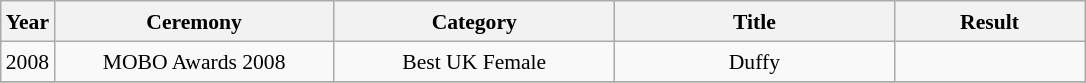<table class="wikitable" style="text-align:center; font-size:90%; line-height:20px;">
<tr>
<th>Year</th>
<th width="180px">Ceremony</th>
<th width="180px">Category</th>
<th width="180px">Title</th>
<th width="120px">Result</th>
</tr>
<tr>
<td>2008</td>
<td>MOBO Awards 2008</td>
<td>Best UK Female</td>
<td>Duffy</td>
<td></td>
</tr>
<tr>
</tr>
</table>
